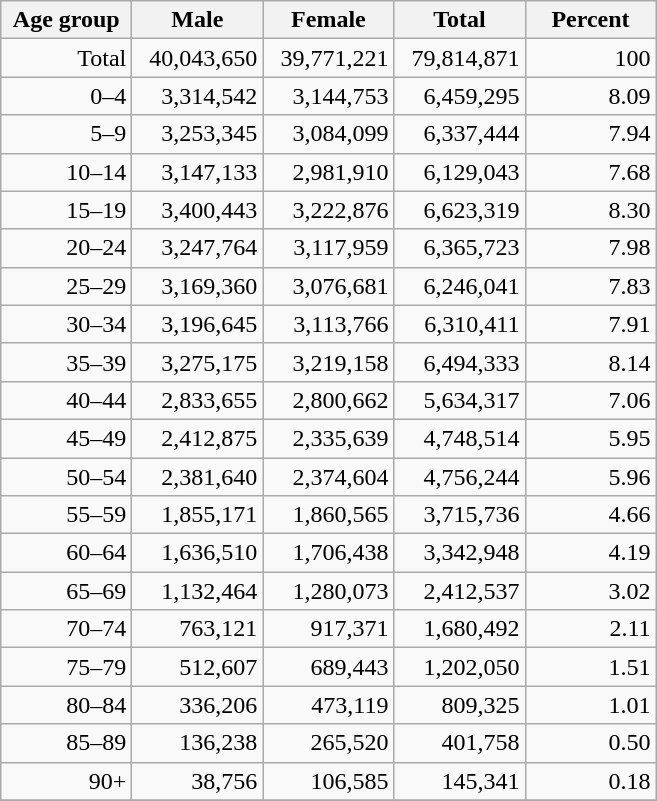<table class="wikitable">
<tr>
<th width="80pt">Age group</th>
<th width="80pt">Male</th>
<th width="80pt">Female</th>
<th width="80pt">Total</th>
<th width="80pt">Percent</th>
</tr>
<tr>
<td align="right">Total</td>
<td align="right">40,043,650</td>
<td align="right">39,771,221</td>
<td align="right">79,814,871</td>
<td align="right">100</td>
</tr>
<tr>
<td align="right">0–4</td>
<td align="right">3,314,542</td>
<td align="right">3,144,753</td>
<td align="right">6,459,295</td>
<td align="right">8.09</td>
</tr>
<tr>
<td align="right">5–9</td>
<td align="right">3,253,345</td>
<td align="right">3,084,099</td>
<td align="right">6,337,444</td>
<td align="right">7.94</td>
</tr>
<tr>
<td align="right">10–14</td>
<td align="right">3,147,133</td>
<td align="right">2,981,910</td>
<td align="right">6,129,043</td>
<td align="right">7.68</td>
</tr>
<tr>
<td align="right">15–19</td>
<td align="right">3,400,443</td>
<td align="right">3,222,876</td>
<td align="right">6,623,319</td>
<td align="right">8.30</td>
</tr>
<tr>
<td align="right">20–24</td>
<td align="right">3,247,764</td>
<td align="right">3,117,959</td>
<td align="right">6,365,723</td>
<td align="right">7.98</td>
</tr>
<tr>
<td align="right">25–29</td>
<td align="right">3,169,360</td>
<td align="right">3,076,681</td>
<td align="right">6,246,041</td>
<td align="right">7.83</td>
</tr>
<tr>
<td align="right">30–34</td>
<td align="right">3,196,645</td>
<td align="right">3,113,766</td>
<td align="right">6,310,411</td>
<td align="right">7.91</td>
</tr>
<tr>
<td align="right">35–39</td>
<td align="right">3,275,175</td>
<td align="right">3,219,158</td>
<td align="right">6,494,333</td>
<td align="right">8.14</td>
</tr>
<tr>
<td align="right">40–44</td>
<td align="right">2,833,655</td>
<td align="right">2,800,662</td>
<td align="right">5,634,317</td>
<td align="right">7.06</td>
</tr>
<tr>
<td align="right">45–49</td>
<td align="right">2,412,875</td>
<td align="right">2,335,639</td>
<td align="right">4,748,514</td>
<td align="right">5.95</td>
</tr>
<tr>
<td align="right">50–54</td>
<td align="right">2,381,640</td>
<td align="right">2,374,604</td>
<td align="right">4,756,244</td>
<td align="right">5.96</td>
</tr>
<tr>
<td align="right">55–59</td>
<td align="right">1,855,171</td>
<td align="right">1,860,565</td>
<td align="right">3,715,736</td>
<td align="right">4.66</td>
</tr>
<tr>
<td align="right">60–64</td>
<td align="right">1,636,510</td>
<td align="right">1,706,438</td>
<td align="right">3,342,948</td>
<td align="right">4.19</td>
</tr>
<tr>
<td align="right">65–69</td>
<td align="right">1,132,464</td>
<td align="right">1,280,073</td>
<td align="right">2,412,537</td>
<td align="right">3.02</td>
</tr>
<tr>
<td align="right">70–74</td>
<td align="right">763,121</td>
<td align="right">917,371</td>
<td align="right">1,680,492</td>
<td align="right">2.11</td>
</tr>
<tr>
<td align="right">75–79</td>
<td align="right">512,607</td>
<td align="right">689,443</td>
<td align="right">1,202,050</td>
<td align="right">1.51</td>
</tr>
<tr>
<td align="right">80–84</td>
<td align="right">336,206</td>
<td align="right">473,119</td>
<td align="right">809,325</td>
<td align="right">1.01</td>
</tr>
<tr>
<td align="right">85–89</td>
<td align="right">136,238</td>
<td align="right">265,520</td>
<td align="right">401,758</td>
<td align="right">0.50</td>
</tr>
<tr>
<td align="right">90+</td>
<td align="right">38,756</td>
<td align="right">106,585</td>
<td align="right">145,341</td>
<td align="right">0.18</td>
</tr>
<tr>
</tr>
</table>
